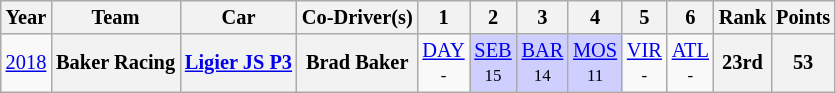<table class="wikitable" style="text-align:center; font-size:85%">
<tr>
<th>Year</th>
<th>Team</th>
<th>Car</th>
<th>Co-Driver(s)</th>
<th>1</th>
<th>2</th>
<th>3</th>
<th>4</th>
<th>5</th>
<th>6</th>
<th>Rank</th>
<th>Points</th>
</tr>
<tr>
<td><a href='#'>2018</a></td>
<th nowrap>Baker Racing</th>
<th nowrap><a href='#'>Ligier JS P3</a></th>
<th nowrap>Brad Baker</th>
<td style="background:#;"><a href='#'>DAY</a> <br><small>-</small></td>
<td style="background:#cfcfff;"><a href='#'>SEB</a> <br><small>15</small></td>
<td style="background:#cfcfff;"><a href='#'>BAR</a> <br><small>14</small></td>
<td style="background:#cfcfff;"><a href='#'>MOS</a><br><small>11</small></td>
<td style="background:#;"><a href='#'>VIR</a> <br><small>-</small></td>
<td style="background:#;"><a href='#'>ATL</a> <br><small>-</small></td>
<th>23rd</th>
<th>53</th>
</tr>
</table>
